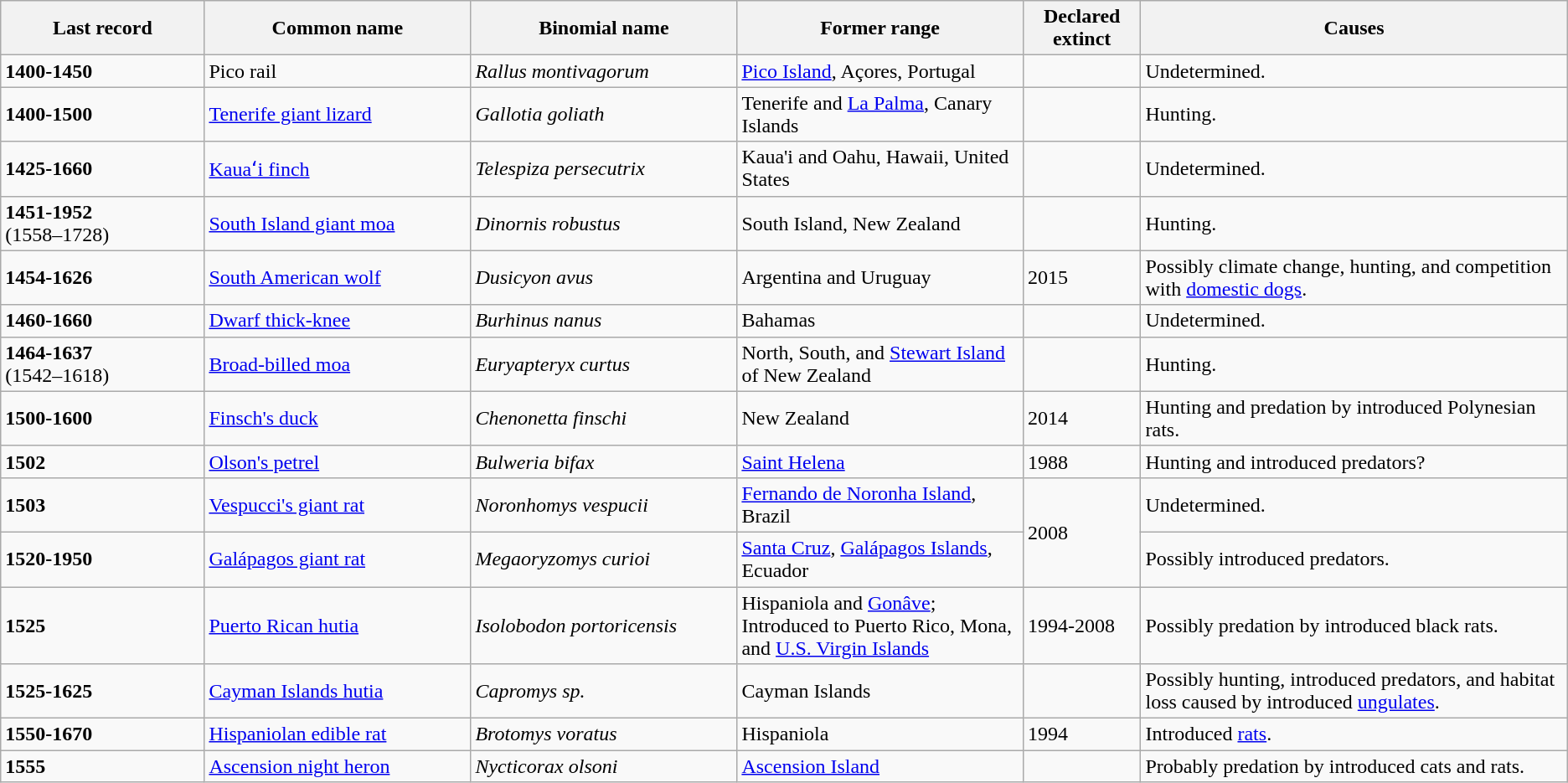<table class="wikitable sortable">
<tr>
<th style="width:13%;">Last record</th>
<th style="width:17%;">Common name</th>
<th style="width:17%;">Binomial name</th>
<th>Former range</th>
<th>Declared extinct</th>
<th>Causes</th>
</tr>
<tr>
<td><strong>1400-1450</strong></td>
<td>Pico rail</td>
<td><em>Rallus montivagorum</em></td>
<td><a href='#'>Pico Island</a>, Açores, Portugal</td>
<td></td>
<td>Undetermined.</td>
</tr>
<tr>
<td><strong>1400-1500</strong></td>
<td><a href='#'>Tenerife giant lizard</a></td>
<td><em>Gallotia goliath</em></td>
<td>Tenerife and <a href='#'>La Palma</a>, Canary Islands</td>
<td></td>
<td>Hunting.</td>
</tr>
<tr>
<td><strong>1425-1660</strong></td>
<td><a href='#'>Kauaʻi finch</a></td>
<td><em>Telespiza persecutrix</em></td>
<td>Kaua'i and Oahu, Hawaii, United States</td>
<td></td>
<td>Undetermined.</td>
</tr>
<tr>
<td><strong>1451-1952</strong><br>(1558–1728)</td>
<td><a href='#'>South Island giant moa</a></td>
<td><em>Dinornis robustus</em></td>
<td>South Island, New Zealand</td>
<td></td>
<td>Hunting.</td>
</tr>
<tr>
<td><strong>1454-1626</strong></td>
<td><a href='#'>South American wolf</a></td>
<td><em>Dusicyon avus</em></td>
<td>Argentina and Uruguay</td>
<td>2015 </td>
<td>Possibly climate change, hunting, and competition with <a href='#'>domestic dogs</a>.</td>
</tr>
<tr>
<td><strong>1460-1660</strong></td>
<td><a href='#'>Dwarf thick-knee</a></td>
<td><em>Burhinus nanus</em></td>
<td>Bahamas</td>
<td></td>
<td>Undetermined.</td>
</tr>
<tr>
<td><strong>1464-1637</strong><br>(1542–1618)</td>
<td><a href='#'>Broad-billed moa</a></td>
<td><em>Euryapteryx curtus</em></td>
<td>North, South, and <a href='#'>Stewart Island</a> of New Zealand</td>
<td></td>
<td>Hunting.</td>
</tr>
<tr>
<td><strong>1500-1600</strong></td>
<td><a href='#'>Finsch's duck</a></td>
<td><em>Chenonetta finschi</em></td>
<td>New Zealand</td>
<td>2014 </td>
<td>Hunting and predation by introduced Polynesian rats.</td>
</tr>
<tr>
<td><strong>1502</strong></td>
<td><a href='#'>Olson's petrel</a></td>
<td><em>Bulweria bifax</em></td>
<td><a href='#'>Saint Helena</a></td>
<td>1988 </td>
<td>Hunting and introduced predators?</td>
</tr>
<tr>
<td><strong>1503</strong></td>
<td><a href='#'>Vespucci's giant rat</a></td>
<td><em>Noronhomys vespucii</em></td>
<td><a href='#'>Fernando de Noronha Island</a>, Brazil</td>
<td rowspan="2">2008 </td>
<td>Undetermined.</td>
</tr>
<tr>
<td><strong>1520-1950</strong></td>
<td><a href='#'>Galápagos giant rat</a></td>
<td><em>Megaoryzomys curioi</em></td>
<td><a href='#'>Santa Cruz</a>, <a href='#'>Galápagos Islands</a>, Ecuador</td>
<td>Possibly introduced predators.</td>
</tr>
<tr>
<td><strong>1525</strong></td>
<td><a href='#'>Puerto Rican hutia</a></td>
<td><em>Isolobodon portoricensis</em></td>
<td>Hispaniola and <a href='#'>Gonâve</a>;<br>Introduced to Puerto Rico, Mona, and <a href='#'>U.S. Virgin Islands</a></td>
<td>1994-2008 </td>
<td>Possibly predation by introduced black rats.</td>
</tr>
<tr>
<td><strong>1525-1625</strong></td>
<td><a href='#'>Cayman Islands hutia</a></td>
<td><em>Capromys sp.</em></td>
<td>Cayman Islands</td>
<td></td>
<td>Possibly hunting, introduced predators, and habitat loss caused by introduced <a href='#'>ungulates</a>.</td>
</tr>
<tr>
<td><strong>1550-1670</strong></td>
<td><a href='#'>Hispaniolan edible rat</a></td>
<td><em>Brotomys voratus</em></td>
<td>Hispaniola</td>
<td>1994 </td>
<td>Introduced <a href='#'>rats</a>.</td>
</tr>
<tr>
<td><strong>1555</strong></td>
<td><a href='#'>Ascension night heron</a></td>
<td><em>Nycticorax olsoni</em></td>
<td><a href='#'>Ascension Island</a></td>
<td></td>
<td>Probably predation by introduced cats and rats.</td>
</tr>
</table>
